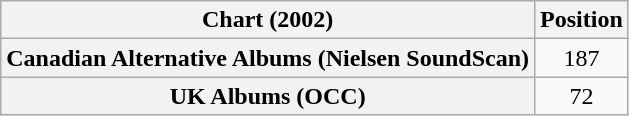<table class="wikitable plainrowheaders" style="text-align:center">
<tr>
<th scope="col">Chart (2002)</th>
<th scope="col">Position</th>
</tr>
<tr>
<th scope="row">Canadian Alternative Albums (Nielsen SoundScan)</th>
<td>187</td>
</tr>
<tr>
<th scope="row">UK Albums (OCC)</th>
<td>72</td>
</tr>
</table>
